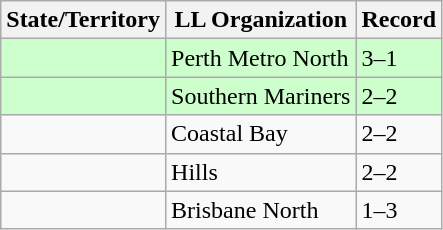<table class="wikitable">
<tr>
<th>State/Territory</th>
<th>LL Organization</th>
<th>Record</th>
</tr>
<tr bgcolor="ccffcc">
<td><strong></strong></td>
<td>Perth Metro North</td>
<td>3–1</td>
</tr>
<tr bgcolor="ccffcc">
<td><strong></strong></td>
<td>Southern Mariners</td>
<td>2–2</td>
</tr>
<tr>
<td><strong></strong></td>
<td>Coastal Bay</td>
<td>2–2</td>
</tr>
<tr>
<td><strong></strong></td>
<td>Hills</td>
<td>2–2</td>
</tr>
<tr>
<td><strong></strong></td>
<td>Brisbane North</td>
<td>1–3</td>
</tr>
</table>
